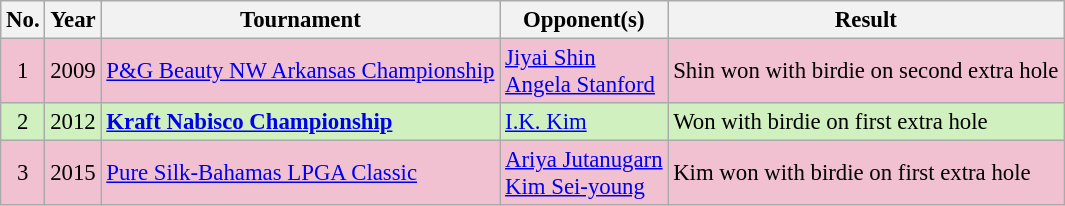<table class="wikitable" style="font-size:95%;">
<tr>
<th>No.</th>
<th>Year</th>
<th>Tournament</th>
<th>Opponent(s)</th>
<th>Result</th>
</tr>
<tr style="background:#F2C1D1;">
<td align=center>1</td>
<td>2009</td>
<td><a href='#'>P&G Beauty NW Arkansas Championship</a></td>
<td> <a href='#'>Jiyai Shin</a><br> <a href='#'>Angela Stanford</a></td>
<td>Shin won with birdie on second extra hole</td>
</tr>
<tr style="background:#D0F0C0;">
<td align=center>2</td>
<td>2012</td>
<td><strong><a href='#'>Kraft Nabisco Championship</a></strong></td>
<td> <a href='#'>I.K. Kim</a></td>
<td>Won with birdie on first extra hole</td>
</tr>
<tr style="background:#F2C1D1;">
<td align=center>3</td>
<td>2015</td>
<td><a href='#'>Pure Silk-Bahamas LPGA Classic</a></td>
<td> <a href='#'>Ariya Jutanugarn</a><br> <a href='#'>Kim Sei-young</a></td>
<td>Kim won with birdie on first extra hole</td>
</tr>
</table>
